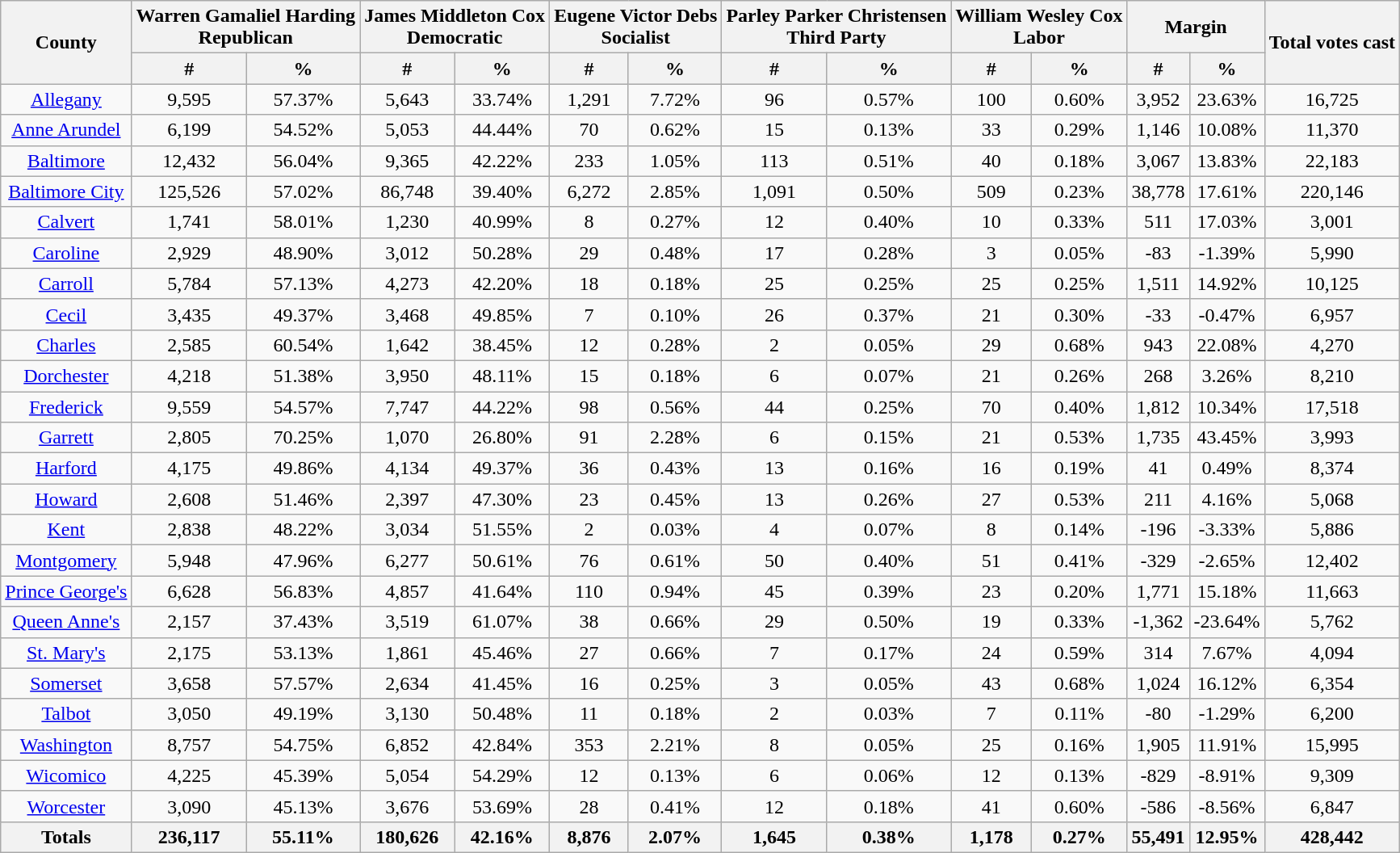<table class="wikitable sortable" style="text-align:center">
<tr>
<th rowspan="2" style="text-align:center;">County</th>
<th colspan="2" style="text-align:center;">Warren Gamaliel Harding<br>Republican</th>
<th colspan="2" style="text-align:center;">James Middleton Cox<br>Democratic</th>
<th colspan="2" style="text-align:center;">Eugene Victor Debs<br>Socialist</th>
<th colspan="2" style="text-align:center;">Parley Parker Christensen<br>Third Party</th>
<th colspan="2" style="text-align:center;">William Wesley Cox<br>Labor</th>
<th colspan="2" style="text-align:center;">Margin</th>
<th rowspan="2" style="text-align:center;">Total votes cast</th>
</tr>
<tr bgcolor="lightgrey">
<th data-sort-type="number">#</th>
<th data-sort-type="number">%</th>
<th data-sort-type="number">#</th>
<th data-sort-type="number">%</th>
<th data-sort-type="number">#</th>
<th data-sort-type="number">%</th>
<th data-sort-type="number">#</th>
<th data-sort-type="number">%</th>
<th data-sort-type="number">#</th>
<th data-sort-type="number">%</th>
<th data-sort-type="number">#</th>
<th data-sort-type="number">%</th>
</tr>
<tr style="text-align:center;">
<td><a href='#'>Allegany</a></td>
<td>9,595</td>
<td>57.37%</td>
<td>5,643</td>
<td>33.74%</td>
<td>1,291</td>
<td>7.72%</td>
<td>96</td>
<td>0.57%</td>
<td>100</td>
<td>0.60%</td>
<td>3,952</td>
<td>23.63%</td>
<td>16,725</td>
</tr>
<tr style="text-align:center;">
<td><a href='#'>Anne Arundel</a></td>
<td>6,199</td>
<td>54.52%</td>
<td>5,053</td>
<td>44.44%</td>
<td>70</td>
<td>0.62%</td>
<td>15</td>
<td>0.13%</td>
<td>33</td>
<td>0.29%</td>
<td>1,146</td>
<td>10.08%</td>
<td>11,370</td>
</tr>
<tr style="text-align:center;">
<td><a href='#'>Baltimore</a></td>
<td>12,432</td>
<td>56.04%</td>
<td>9,365</td>
<td>42.22%</td>
<td>233</td>
<td>1.05%</td>
<td>113</td>
<td>0.51%</td>
<td>40</td>
<td>0.18%</td>
<td>3,067</td>
<td>13.83%</td>
<td>22,183</td>
</tr>
<tr style="text-align:center;">
<td><a href='#'>Baltimore City</a></td>
<td>125,526</td>
<td>57.02%</td>
<td>86,748</td>
<td>39.40%</td>
<td>6,272</td>
<td>2.85%</td>
<td>1,091</td>
<td>0.50%</td>
<td>509</td>
<td>0.23%</td>
<td>38,778</td>
<td>17.61%</td>
<td>220,146</td>
</tr>
<tr style="text-align:center;">
<td><a href='#'>Calvert</a></td>
<td>1,741</td>
<td>58.01%</td>
<td>1,230</td>
<td>40.99%</td>
<td>8</td>
<td>0.27%</td>
<td>12</td>
<td>0.40%</td>
<td>10</td>
<td>0.33%</td>
<td>511</td>
<td>17.03%</td>
<td>3,001</td>
</tr>
<tr style="text-align:center;">
<td><a href='#'>Caroline</a></td>
<td>2,929</td>
<td>48.90%</td>
<td>3,012</td>
<td>50.28%</td>
<td>29</td>
<td>0.48%</td>
<td>17</td>
<td>0.28%</td>
<td>3</td>
<td>0.05%</td>
<td>-83</td>
<td>-1.39%</td>
<td>5,990</td>
</tr>
<tr style="text-align:center;">
<td><a href='#'>Carroll</a></td>
<td>5,784</td>
<td>57.13%</td>
<td>4,273</td>
<td>42.20%</td>
<td>18</td>
<td>0.18%</td>
<td>25</td>
<td>0.25%</td>
<td>25</td>
<td>0.25%</td>
<td>1,511</td>
<td>14.92%</td>
<td>10,125</td>
</tr>
<tr style="text-align:center;">
<td><a href='#'>Cecil</a></td>
<td>3,435</td>
<td>49.37%</td>
<td>3,468</td>
<td>49.85%</td>
<td>7</td>
<td>0.10%</td>
<td>26</td>
<td>0.37%</td>
<td>21</td>
<td>0.30%</td>
<td>-33</td>
<td>-0.47%</td>
<td>6,957</td>
</tr>
<tr style="text-align:center;">
<td><a href='#'>Charles</a></td>
<td>2,585</td>
<td>60.54%</td>
<td>1,642</td>
<td>38.45%</td>
<td>12</td>
<td>0.28%</td>
<td>2</td>
<td>0.05%</td>
<td>29</td>
<td>0.68%</td>
<td>943</td>
<td>22.08%</td>
<td>4,270</td>
</tr>
<tr style="text-align:center;">
<td><a href='#'>Dorchester</a></td>
<td>4,218</td>
<td>51.38%</td>
<td>3,950</td>
<td>48.11%</td>
<td>15</td>
<td>0.18%</td>
<td>6</td>
<td>0.07%</td>
<td>21</td>
<td>0.26%</td>
<td>268</td>
<td>3.26%</td>
<td>8,210</td>
</tr>
<tr style="text-align:center;">
<td><a href='#'>Frederick</a></td>
<td>9,559</td>
<td>54.57%</td>
<td>7,747</td>
<td>44.22%</td>
<td>98</td>
<td>0.56%</td>
<td>44</td>
<td>0.25%</td>
<td>70</td>
<td>0.40%</td>
<td>1,812</td>
<td>10.34%</td>
<td>17,518</td>
</tr>
<tr style="text-align:center;">
<td><a href='#'>Garrett</a></td>
<td>2,805</td>
<td>70.25%</td>
<td>1,070</td>
<td>26.80%</td>
<td>91</td>
<td>2.28%</td>
<td>6</td>
<td>0.15%</td>
<td>21</td>
<td>0.53%</td>
<td>1,735</td>
<td>43.45%</td>
<td>3,993</td>
</tr>
<tr style="text-align:center;">
<td><a href='#'>Harford</a></td>
<td>4,175</td>
<td>49.86%</td>
<td>4,134</td>
<td>49.37%</td>
<td>36</td>
<td>0.43%</td>
<td>13</td>
<td>0.16%</td>
<td>16</td>
<td>0.19%</td>
<td>41</td>
<td>0.49%</td>
<td>8,374</td>
</tr>
<tr style="text-align:center;">
<td><a href='#'>Howard</a></td>
<td>2,608</td>
<td>51.46%</td>
<td>2,397</td>
<td>47.30%</td>
<td>23</td>
<td>0.45%</td>
<td>13</td>
<td>0.26%</td>
<td>27</td>
<td>0.53%</td>
<td>211</td>
<td>4.16%</td>
<td>5,068</td>
</tr>
<tr style="text-align:center;">
<td><a href='#'>Kent</a></td>
<td>2,838</td>
<td>48.22%</td>
<td>3,034</td>
<td>51.55%</td>
<td>2</td>
<td>0.03%</td>
<td>4</td>
<td>0.07%</td>
<td>8</td>
<td>0.14%</td>
<td>-196</td>
<td>-3.33%</td>
<td>5,886</td>
</tr>
<tr style="text-align:center;">
<td><a href='#'>Montgomery</a></td>
<td>5,948</td>
<td>47.96%</td>
<td>6,277</td>
<td>50.61%</td>
<td>76</td>
<td>0.61%</td>
<td>50</td>
<td>0.40%</td>
<td>51</td>
<td>0.41%</td>
<td>-329</td>
<td>-2.65%</td>
<td>12,402</td>
</tr>
<tr style="text-align:center;">
<td><a href='#'>Prince George's</a></td>
<td>6,628</td>
<td>56.83%</td>
<td>4,857</td>
<td>41.64%</td>
<td>110</td>
<td>0.94%</td>
<td>45</td>
<td>0.39%</td>
<td>23</td>
<td>0.20%</td>
<td>1,771</td>
<td>15.18%</td>
<td>11,663</td>
</tr>
<tr style="text-align:center;">
<td><a href='#'>Queen Anne's</a></td>
<td>2,157</td>
<td>37.43%</td>
<td>3,519</td>
<td>61.07%</td>
<td>38</td>
<td>0.66%</td>
<td>29</td>
<td>0.50%</td>
<td>19</td>
<td>0.33%</td>
<td>-1,362</td>
<td>-23.64%</td>
<td>5,762</td>
</tr>
<tr style="text-align:center;">
<td><a href='#'>St. Mary's</a></td>
<td>2,175</td>
<td>53.13%</td>
<td>1,861</td>
<td>45.46%</td>
<td>27</td>
<td>0.66%</td>
<td>7</td>
<td>0.17%</td>
<td>24</td>
<td>0.59%</td>
<td>314</td>
<td>7.67%</td>
<td>4,094</td>
</tr>
<tr style="text-align:center;">
<td><a href='#'>Somerset</a></td>
<td>3,658</td>
<td>57.57%</td>
<td>2,634</td>
<td>41.45%</td>
<td>16</td>
<td>0.25%</td>
<td>3</td>
<td>0.05%</td>
<td>43</td>
<td>0.68%</td>
<td>1,024</td>
<td>16.12%</td>
<td>6,354</td>
</tr>
<tr style="text-align:center;">
<td><a href='#'>Talbot</a></td>
<td>3,050</td>
<td>49.19%</td>
<td>3,130</td>
<td>50.48%</td>
<td>11</td>
<td>0.18%</td>
<td>2</td>
<td>0.03%</td>
<td>7</td>
<td>0.11%</td>
<td>-80</td>
<td>-1.29%</td>
<td>6,200</td>
</tr>
<tr style="text-align:center;">
<td><a href='#'>Washington</a></td>
<td>8,757</td>
<td>54.75%</td>
<td>6,852</td>
<td>42.84%</td>
<td>353</td>
<td>2.21%</td>
<td>8</td>
<td>0.05%</td>
<td>25</td>
<td>0.16%</td>
<td>1,905</td>
<td>11.91%</td>
<td>15,995</td>
</tr>
<tr style="text-align:center;">
<td><a href='#'>Wicomico</a></td>
<td>4,225</td>
<td>45.39%</td>
<td>5,054</td>
<td>54.29%</td>
<td>12</td>
<td>0.13%</td>
<td>6</td>
<td>0.06%</td>
<td>12</td>
<td>0.13%</td>
<td>-829</td>
<td>-8.91%</td>
<td>9,309</td>
</tr>
<tr style="text-align:center;">
<td><a href='#'>Worcester</a></td>
<td>3,090</td>
<td>45.13%</td>
<td>3,676</td>
<td>53.69%</td>
<td>28</td>
<td>0.41%</td>
<td>12</td>
<td>0.18%</td>
<td>41</td>
<td>0.60%</td>
<td>-586</td>
<td>-8.56%</td>
<td>6,847</td>
</tr>
<tr style="text-align:center;">
<th>Totals</th>
<th>236,117</th>
<th>55.11%</th>
<th>180,626</th>
<th>42.16%</th>
<th>8,876</th>
<th>2.07%</th>
<th>1,645</th>
<th>0.38%</th>
<th>1,178</th>
<th>0.27%</th>
<th>55,491</th>
<th>12.95%</th>
<th>428,442</th>
</tr>
</table>
